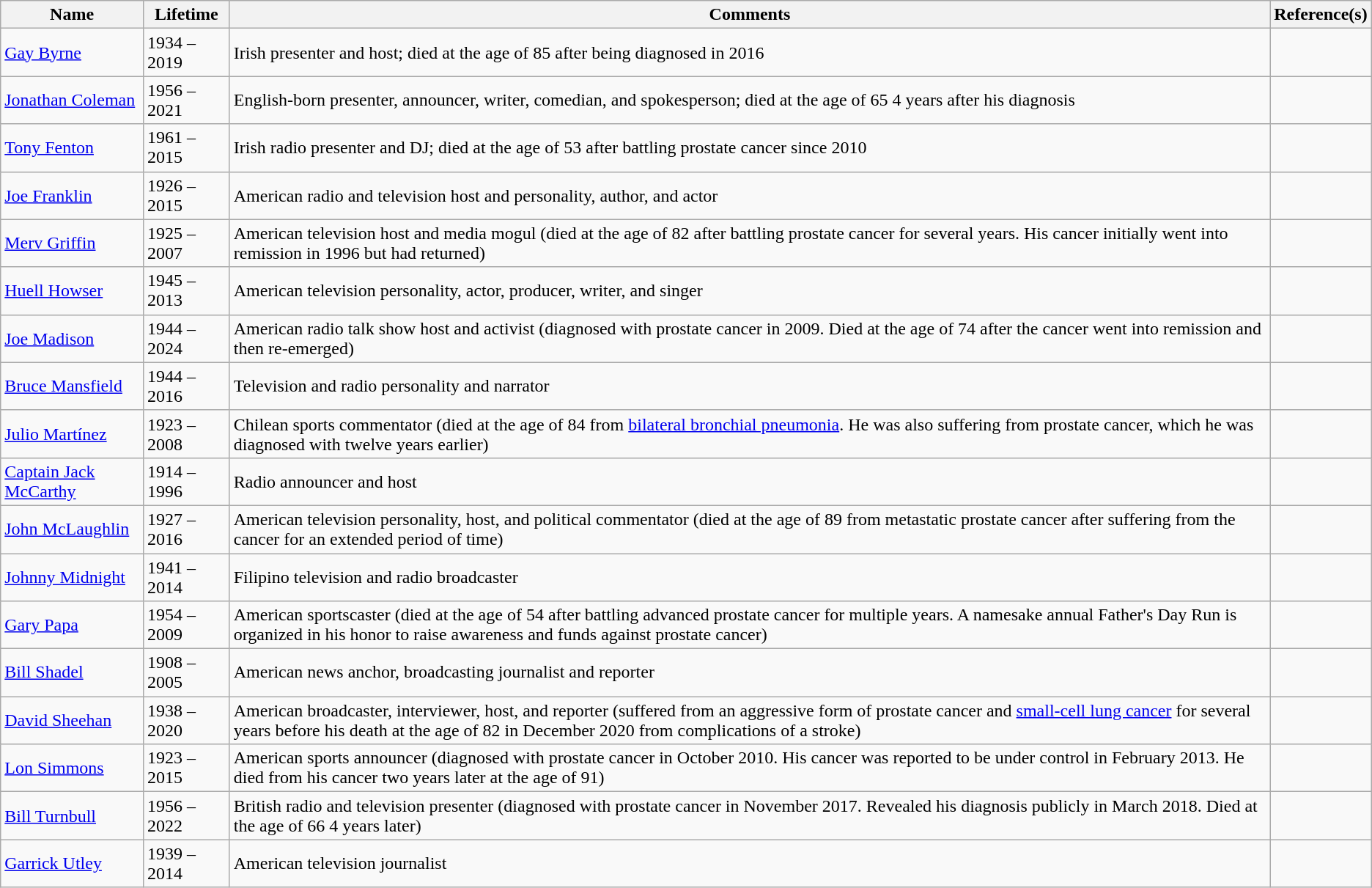<table class="wikitable">
<tr>
<th>Name</th>
<th>Lifetime</th>
<th>Comments</th>
<th>Reference(s)</th>
</tr>
<tr>
<td><a href='#'>Gay Byrne</a></td>
<td>1934 – 2019</td>
<td>Irish presenter and host; died at the age of 85 after being diagnosed in 2016</td>
<td></td>
</tr>
<tr>
<td><a href='#'>Jonathan Coleman</a></td>
<td>1956 – 2021</td>
<td>English-born presenter, announcer, writer, comedian, and spokesperson; died at the age of 65 4 years after his diagnosis</td>
<td></td>
</tr>
<tr>
<td><a href='#'>Tony Fenton</a></td>
<td>1961 – 2015</td>
<td>Irish radio presenter and DJ; died at the age of 53 after battling prostate cancer since 2010</td>
<td></td>
</tr>
<tr>
<td><a href='#'>Joe Franklin</a></td>
<td>1926 – 2015</td>
<td>American radio and television host and personality, author, and actor</td>
<td></td>
</tr>
<tr>
<td><a href='#'>Merv Griffin</a></td>
<td>1925 – 2007</td>
<td>American television host and media mogul (died at the age of 82 after battling prostate cancer for several years. His cancer initially went into remission in 1996 but had returned)</td>
<td></td>
</tr>
<tr>
<td><a href='#'>Huell Howser</a></td>
<td>1945 – 2013</td>
<td>American television personality, actor, producer, writer, and singer</td>
<td></td>
</tr>
<tr>
<td><a href='#'>Joe Madison</a></td>
<td>1944 – 2024</td>
<td>American radio talk show host and activist (diagnosed with prostate cancer in 2009. Died at the age of 74 after the cancer went into remission and then re-emerged)</td>
<td></td>
</tr>
<tr>
<td><a href='#'>Bruce Mansfield</a></td>
<td>1944 – 2016</td>
<td>Television and radio personality and narrator</td>
<td></td>
</tr>
<tr>
<td><a href='#'>Julio Martínez</a></td>
<td>1923 – 2008</td>
<td>Chilean sports commentator (died at the age of 84 from <a href='#'>bilateral bronchial pneumonia</a>. He was also suffering from prostate cancer, which he was diagnosed with twelve years earlier)</td>
<td></td>
</tr>
<tr>
<td><a href='#'>Captain Jack McCarthy</a></td>
<td>1914 – 1996</td>
<td>Radio announcer and host</td>
<td></td>
</tr>
<tr>
<td><a href='#'>John McLaughlin</a></td>
<td>1927 – 2016</td>
<td>American television personality, host, and political commentator (died at the age of 89 from metastatic prostate cancer after suffering from the cancer for an extended period of time)</td>
<td></td>
</tr>
<tr>
<td><a href='#'>Johnny Midnight</a></td>
<td>1941 – 2014</td>
<td>Filipino television and radio broadcaster</td>
<td></td>
</tr>
<tr>
<td><a href='#'>Gary Papa</a></td>
<td>1954 – 2009</td>
<td>American sportscaster (died at the age of 54 after battling advanced prostate cancer for multiple years. A namesake annual Father's Day Run is organized in his honor to raise awareness and funds against prostate cancer)</td>
<td></td>
</tr>
<tr>
<td><a href='#'>Bill Shadel</a></td>
<td>1908 – 2005</td>
<td>American news anchor, broadcasting journalist and reporter</td>
<td></td>
</tr>
<tr>
<td><a href='#'>David Sheehan</a></td>
<td>1938 – 2020</td>
<td>American broadcaster, interviewer, host, and reporter (suffered from an aggressive form of prostate cancer and <a href='#'>small-cell lung cancer</a> for several years before his death at the age of 82 in December 2020 from complications of a stroke)</td>
<td></td>
</tr>
<tr>
<td><a href='#'>Lon Simmons</a></td>
<td>1923 – 2015</td>
<td>American sports announcer (diagnosed with prostate cancer in October 2010. His cancer was reported to be under control in February 2013. He died from his cancer two years later at the age of 91)</td>
<td></td>
</tr>
<tr>
<td><a href='#'>Bill Turnbull</a></td>
<td>1956 – 2022</td>
<td>British radio and television presenter (diagnosed with prostate cancer in November 2017. Revealed his diagnosis publicly in March 2018. Died at the age of 66 4 years later)</td>
<td></td>
</tr>
<tr>
<td><a href='#'>Garrick Utley</a></td>
<td>1939 – 2014</td>
<td>American television journalist</td>
<td></td>
</tr>
</table>
